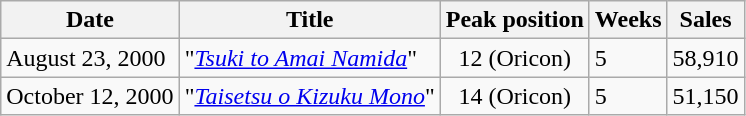<table class="wikitable">
<tr>
<th>Date</th>
<th>Title</th>
<th>Peak position</th>
<th>Weeks</th>
<th>Sales</th>
</tr>
<tr>
<td>August 23, 2000</td>
<td>"<em><a href='#'>Tsuki to Amai Namida</a></em>"</td>
<td align="center">12 (Oricon)</td>
<td>5</td>
<td>58,910</td>
</tr>
<tr>
<td>October 12, 2000</td>
<td>"<em><a href='#'>Taisetsu o Kizuku Mono</a></em>"</td>
<td align="center">14 (Oricon)</td>
<td>5</td>
<td>51,150</td>
</tr>
</table>
